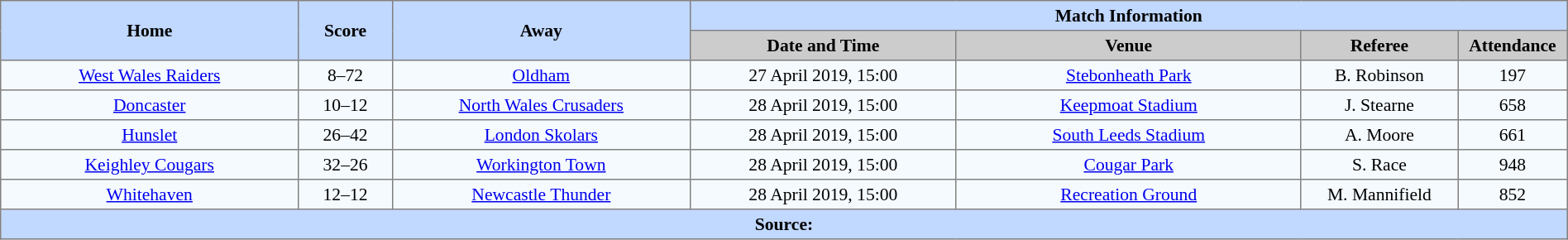<table border=1 style="border-collapse:collapse; font-size:90%; text-align:center;" cellpadding=3 cellspacing=0 width=100%>
<tr bgcolor=#C1D8FF>
<th rowspan=2 width=19%>Home</th>
<th rowspan=2 width=6%>Score</th>
<th rowspan=2 width=19%>Away</th>
<th colspan=4>Match Information</th>
</tr>
<tr bgcolor=#CCCCCC>
<th width=17%>Date and Time</th>
<th width=22%>Venue</th>
<th width=10%>Referee</th>
<th width=7%>Attendance</th>
</tr>
<tr bgcolor=#F5FAFF>
<td> <a href='#'>West Wales Raiders</a></td>
<td>8–72</td>
<td> <a href='#'>Oldham</a></td>
<td>27 April 2019, 15:00</td>
<td><a href='#'>Stebonheath Park</a></td>
<td>B. Robinson</td>
<td>197</td>
</tr>
<tr bgcolor=#F5FAFF>
<td> <a href='#'>Doncaster</a></td>
<td>10–12</td>
<td> <a href='#'>North Wales Crusaders</a></td>
<td>28 April 2019, 15:00</td>
<td><a href='#'>Keepmoat Stadium</a></td>
<td>J. Stearne</td>
<td>658</td>
</tr>
<tr bgcolor=#F5FAFF>
<td> <a href='#'>Hunslet</a></td>
<td>26–42</td>
<td> <a href='#'>London Skolars</a></td>
<td>28 April 2019, 15:00</td>
<td><a href='#'>South Leeds Stadium</a></td>
<td>A. Moore</td>
<td>661</td>
</tr>
<tr bgcolor=#F5FAFF>
<td> <a href='#'>Keighley Cougars</a></td>
<td>32–26</td>
<td> <a href='#'>Workington Town</a></td>
<td>28 April 2019, 15:00</td>
<td><a href='#'>Cougar Park</a></td>
<td>S. Race</td>
<td>948</td>
</tr>
<tr bgcolor=#F5FAFF>
<td> <a href='#'>Whitehaven</a></td>
<td>12–12</td>
<td> <a href='#'>Newcastle Thunder</a></td>
<td>28 April 2019, 15:00</td>
<td><a href='#'>Recreation Ground</a></td>
<td>M. Mannifield</td>
<td>852</td>
</tr>
<tr style="background:#c1d8ff;">
<th colspan=7>Source:</th>
</tr>
</table>
